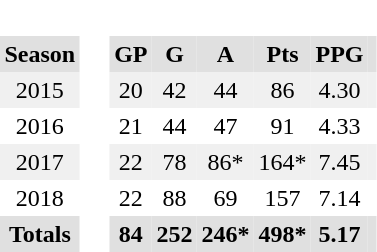<table cellspacing="0" cellpadding="3" border="0">
<tr>
<th colspan="1" bgcolor="#ffffff"> </th>
<th rowspan="99" bgcolor="#ffffff"> </th>
<th rowspan="99" bgcolor="#ffffff"> </th>
</tr>
<tr bgcolor="#e0e0e0" align="center">
<th>Season</th>
<th>GP</th>
<th>G</th>
<th>A</th>
<th>Pts</th>
<th>PPG</th>
<th></th>
</tr>
<tr bgcolor="#f0f0f0" align="center">
<td>2015</td>
<td>20</td>
<td>42</td>
<td>44</td>
<td>86</td>
<td>4.30</td>
<td></td>
</tr>
<tr align="center">
<td>2016</td>
<td>21</td>
<td>44</td>
<td>47</td>
<td>91</td>
<td>4.33</td>
<td></td>
</tr>
<tr bgcolor="#f0f0f0" align="center">
<td>2017</td>
<td>22</td>
<td>78</td>
<td>86*</td>
<td>164*</td>
<td>7.45</td>
<td></td>
</tr>
<tr align="center">
<td>2018</td>
<td>22</td>
<td>88</td>
<td>69</td>
<td>157</td>
<td>7.14</td>
<td></td>
</tr>
<tr bgcolor="#e0e0e0" align="center">
<th colspan="1.5">Totals</th>
<th>84</th>
<th>252</th>
<th>246*</th>
<th>498*</th>
<th>5.17</th>
<th></th>
</tr>
</table>
